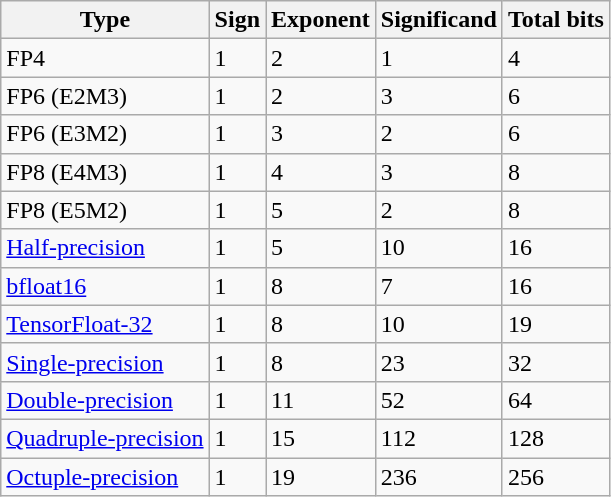<table class="wikitable">
<tr>
<th>Type</th>
<th>Sign</th>
<th>Exponent</th>
<th>Significand</th>
<th>Total bits</th>
</tr>
<tr>
<td>FP4</td>
<td>1</td>
<td>2</td>
<td>1</td>
<td>4</td>
</tr>
<tr>
<td>FP6 (E2M3)</td>
<td>1</td>
<td>2</td>
<td>3</td>
<td>6</td>
</tr>
<tr>
<td>FP6 (E3M2)</td>
<td>1</td>
<td>3</td>
<td>2</td>
<td>6</td>
</tr>
<tr>
<td>FP8 (E4M3)</td>
<td>1</td>
<td>4</td>
<td>3</td>
<td>8</td>
</tr>
<tr>
<td>FP8 (E5M2)</td>
<td>1</td>
<td>5</td>
<td>2</td>
<td>8</td>
</tr>
<tr>
<td><a href='#'>Half-precision</a></td>
<td>1</td>
<td>5</td>
<td>10</td>
<td>16</td>
</tr>
<tr>
<td><a href='#'>bfloat16</a></td>
<td>1</td>
<td>8</td>
<td>7</td>
<td>16</td>
</tr>
<tr>
<td><a href='#'>TensorFloat-32</a></td>
<td>1</td>
<td>8</td>
<td>10</td>
<td>19</td>
</tr>
<tr>
<td><a href='#'>Single-precision</a></td>
<td>1</td>
<td>8</td>
<td>23</td>
<td>32</td>
</tr>
<tr>
<td><a href='#'>Double-precision</a></td>
<td>1</td>
<td>11</td>
<td>52</td>
<td>64</td>
</tr>
<tr>
<td><a href='#'>Quadruple-precision</a></td>
<td>1</td>
<td>15</td>
<td>112</td>
<td>128</td>
</tr>
<tr>
<td><a href='#'>Octuple-precision</a></td>
<td>1</td>
<td>19</td>
<td>236</td>
<td>256</td>
</tr>
</table>
